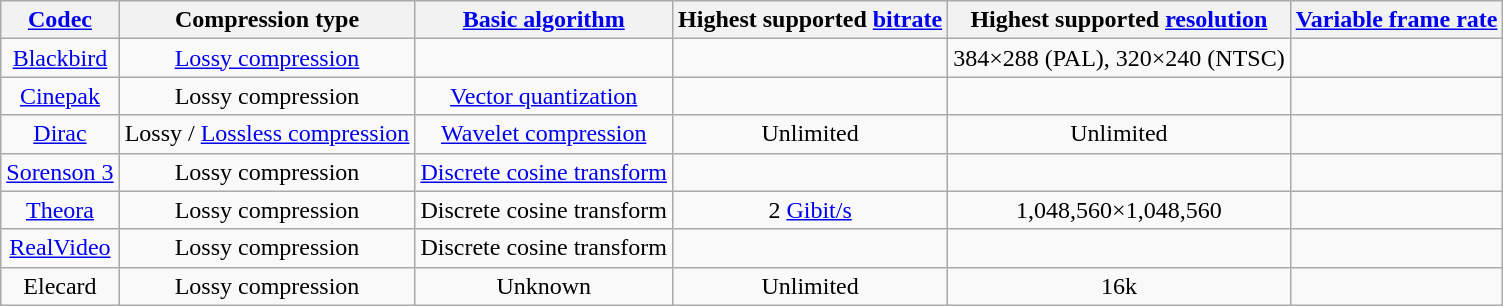<table class="wikitable" style="text-align: center;">
<tr>
<th><a href='#'>Codec</a></th>
<th>Compression type</th>
<th><a href='#'>Basic algorithm</a></th>
<th>Highest supported <a href='#'>bitrate</a></th>
<th>Highest supported <a href='#'>resolution</a></th>
<th><a href='#'>Variable frame rate</a></th>
</tr>
<tr>
<td><a href='#'>Blackbird</a></td>
<td><a href='#'>Lossy compression</a></td>
<td></td>
<td></td>
<td>384×288 (PAL), 320×240 (NTSC)</td>
<td></td>
</tr>
<tr>
<td><a href='#'>Cinepak</a></td>
<td>Lossy compression</td>
<td><a href='#'>Vector quantization</a></td>
<td></td>
<td></td>
<td></td>
</tr>
<tr>
<td><a href='#'>Dirac</a></td>
<td>Lossy / <a href='#'>Lossless compression</a></td>
<td><a href='#'>Wavelet compression</a></td>
<td>Unlimited</td>
<td>Unlimited</td>
<td></td>
</tr>
<tr>
<td><a href='#'>Sorenson 3</a></td>
<td>Lossy compression</td>
<td><a href='#'>Discrete cosine transform</a></td>
<td></td>
<td></td>
<td></td>
</tr>
<tr>
<td><a href='#'>Theora</a></td>
<td>Lossy compression</td>
<td>Discrete cosine transform</td>
<td>2 <a href='#'>Gibit/s</a></td>
<td>1,048,560×1,048,560</td>
<td></td>
</tr>
<tr>
<td><a href='#'>RealVideo</a></td>
<td>Lossy compression</td>
<td>Discrete cosine transform</td>
<td></td>
<td></td>
<td></td>
</tr>
<tr>
<td>Elecard</td>
<td>Lossy compression</td>
<td>Unknown</td>
<td>Unlimited</td>
<td>16k</td>
<td></td>
</tr>
</table>
